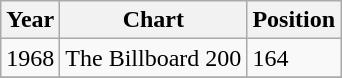<table class="wikitable">
<tr>
<th align="left">Year</th>
<th align="left">Chart</th>
<th align="left">Position</th>
</tr>
<tr>
<td align="left">1968</td>
<td align="left">The Billboard 200</td>
<td align="left">164</td>
</tr>
<tr>
</tr>
</table>
